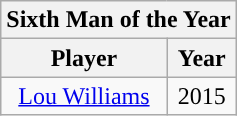<table class="wikitable" style="text-align:center">
<tr>
<th colspan="2">Sixth Man of the Year</th>
</tr>
<tr>
<th>Player</th>
<th>Year</th>
</tr>
<tr>
<td><a href='#'>Lou Williams</a></td>
<td>2015</td>
</tr>
</table>
